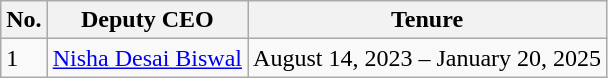<table class="wikitable">
<tr>
<th>No.</th>
<th>Deputy CEO</th>
<th>Tenure</th>
</tr>
<tr>
<td>1</td>
<td><a href='#'>Nisha Desai Biswal</a></td>
<td>August 14, 2023 – January 20, 2025</td>
</tr>
</table>
